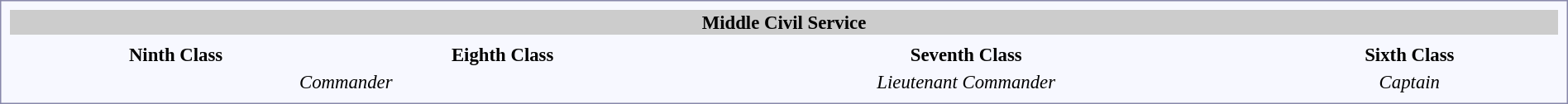<table style="border:1px solid #8888aa; background-color:#f7f8ff; padding:5px; font-size:95%; margin: 0px 12px 12px 0px; width: 100%;">
<tr style="background-color:#CCCCCC; width: 100%">
<th colspan="7">Middle Civil Service</th>
</tr>
<tr style="text-align:center;">
<td rowspan="2"></td>
<td></td>
<td></td>
<td></td>
<td></td>
</tr>
<tr style="text-align:center;">
<th>Ninth Class</th>
<th>Eighth Class</th>
<th>Seventh Class</th>
<th>Sixth Class</th>
</tr>
<tr style="text-align:center;">
<th></th>
<td colspan=2><em>Commander</em></td>
<td><em>Lieutenant Commander</em></td>
<td><em>Captain</em></td>
</tr>
</table>
